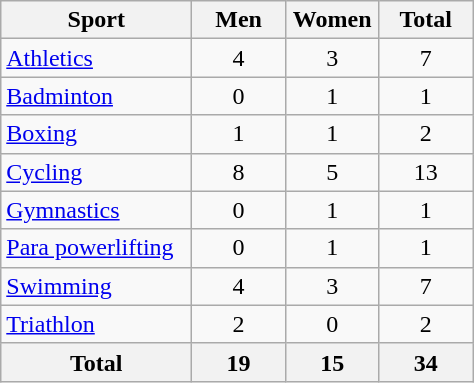<table class="wikitable sortable" style="text-align:center;">
<tr>
<th width=120>Sport</th>
<th width=55>Men</th>
<th width=55>Women</th>
<th width=55>Total</th>
</tr>
<tr>
<td align=left><a href='#'>Athletics</a></td>
<td>4</td>
<td>3</td>
<td>7</td>
</tr>
<tr>
<td align=left><a href='#'>Badminton</a></td>
<td>0</td>
<td>1</td>
<td>1</td>
</tr>
<tr>
<td align=left><a href='#'>Boxing</a></td>
<td>1</td>
<td>1</td>
<td>2</td>
</tr>
<tr>
<td align=left><a href='#'>Cycling</a></td>
<td>8</td>
<td>5</td>
<td>13</td>
</tr>
<tr>
<td align=left><a href='#'>Gymnastics</a></td>
<td>0</td>
<td>1</td>
<td>1</td>
</tr>
<tr>
<td align=left><a href='#'>Para powerlifting</a></td>
<td>0</td>
<td>1</td>
<td>1</td>
</tr>
<tr>
<td align=left><a href='#'>Swimming</a></td>
<td>4</td>
<td>3</td>
<td>7</td>
</tr>
<tr>
<td align=left><a href='#'>Triathlon</a></td>
<td>2</td>
<td>0</td>
<td>2</td>
</tr>
<tr>
<th>Total</th>
<th>19</th>
<th>15</th>
<th>34</th>
</tr>
</table>
